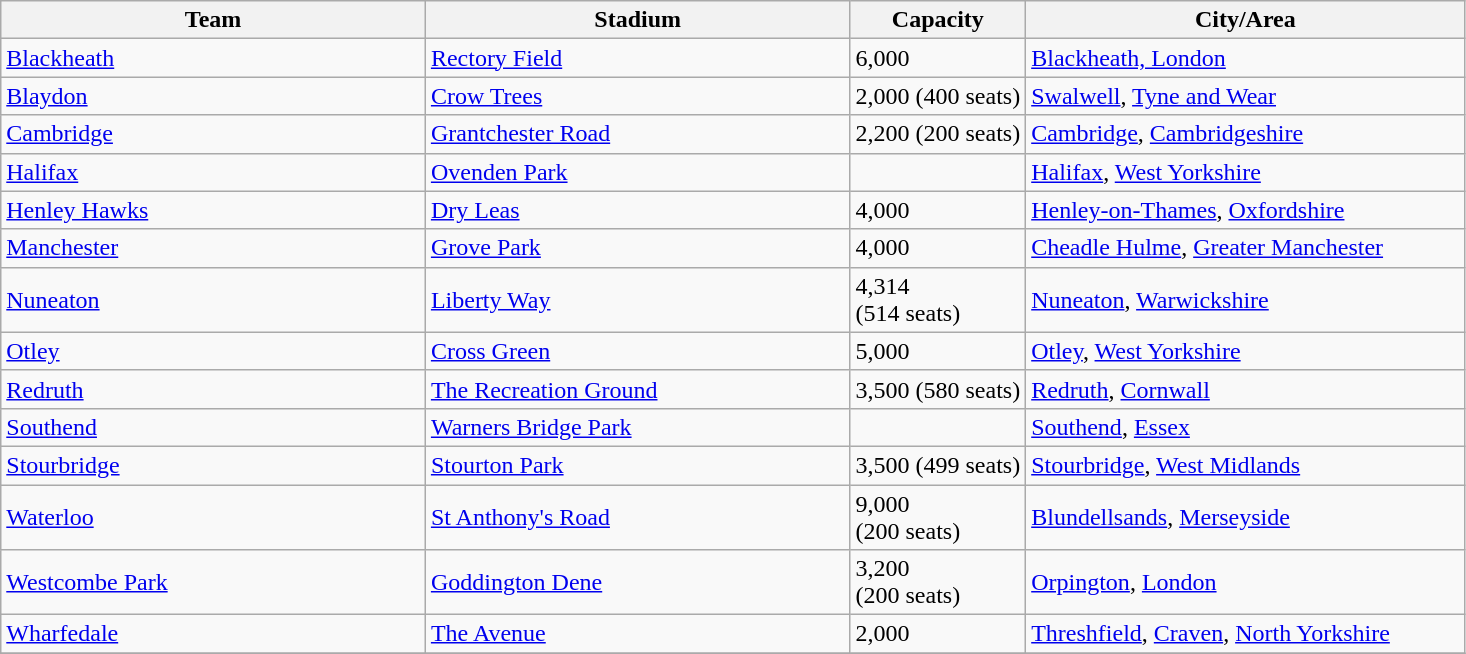<table class="wikitable sortable">
<tr>
<th width=29%>Team</th>
<th width=29%>Stadium</th>
<th width=12%>Capacity</th>
<th width=30%>City/Area</th>
</tr>
<tr>
<td><a href='#'>Blackheath</a></td>
<td><a href='#'>Rectory Field</a></td>
<td>6,000</td>
<td><a href='#'>Blackheath, London</a></td>
</tr>
<tr>
<td><a href='#'>Blaydon</a></td>
<td><a href='#'>Crow Trees</a></td>
<td>2,000 (400 seats)</td>
<td><a href='#'>Swalwell</a>, <a href='#'>Tyne and Wear</a></td>
</tr>
<tr>
<td><a href='#'>Cambridge</a></td>
<td><a href='#'>Grantchester Road</a></td>
<td>2,200 (200 seats)</td>
<td><a href='#'>Cambridge</a>, <a href='#'>Cambridgeshire</a></td>
</tr>
<tr>
<td><a href='#'>Halifax</a></td>
<td><a href='#'>Ovenden Park</a></td>
<td></td>
<td><a href='#'>Halifax</a>, <a href='#'>West Yorkshire</a></td>
</tr>
<tr>
<td><a href='#'>Henley Hawks</a></td>
<td><a href='#'>Dry Leas</a></td>
<td>4,000</td>
<td><a href='#'>Henley-on-Thames</a>, <a href='#'>Oxfordshire</a></td>
</tr>
<tr>
<td><a href='#'>Manchester</a></td>
<td><a href='#'>Grove Park</a></td>
<td>4,000</td>
<td><a href='#'>Cheadle Hulme</a>, <a href='#'>Greater Manchester</a></td>
</tr>
<tr>
<td><a href='#'>Nuneaton</a></td>
<td><a href='#'>Liberty Way</a></td>
<td>4,314<br>(514 seats)</td>
<td><a href='#'>Nuneaton</a>, <a href='#'>Warwickshire</a></td>
</tr>
<tr>
<td><a href='#'>Otley</a></td>
<td><a href='#'>Cross Green</a></td>
<td>5,000</td>
<td><a href='#'>Otley</a>, <a href='#'>West Yorkshire</a></td>
</tr>
<tr>
<td><a href='#'>Redruth</a></td>
<td><a href='#'>The Recreation Ground</a></td>
<td>3,500 (580 seats)</td>
<td><a href='#'>Redruth</a>, <a href='#'>Cornwall</a></td>
</tr>
<tr>
<td><a href='#'>Southend</a></td>
<td><a href='#'>Warners Bridge Park</a></td>
<td></td>
<td><a href='#'>Southend</a>, <a href='#'>Essex</a></td>
</tr>
<tr>
<td><a href='#'>Stourbridge</a></td>
<td><a href='#'>Stourton Park</a></td>
<td>3,500 (499 seats)</td>
<td><a href='#'>Stourbridge</a>, <a href='#'>West Midlands</a></td>
</tr>
<tr>
<td><a href='#'>Waterloo</a></td>
<td><a href='#'>St Anthony's Road</a></td>
<td>9,000<br>(200 seats)</td>
<td><a href='#'>Blundellsands</a>, <a href='#'>Merseyside</a></td>
</tr>
<tr>
<td><a href='#'>Westcombe Park</a></td>
<td><a href='#'>Goddington Dene</a></td>
<td>3,200<br>(200 seats)</td>
<td><a href='#'>Orpington</a>, <a href='#'>London</a></td>
</tr>
<tr>
<td><a href='#'>Wharfedale</a></td>
<td><a href='#'>The Avenue</a></td>
<td>2,000</td>
<td><a href='#'>Threshfield</a>, <a href='#'>Craven</a>, <a href='#'>North Yorkshire</a></td>
</tr>
<tr>
</tr>
</table>
